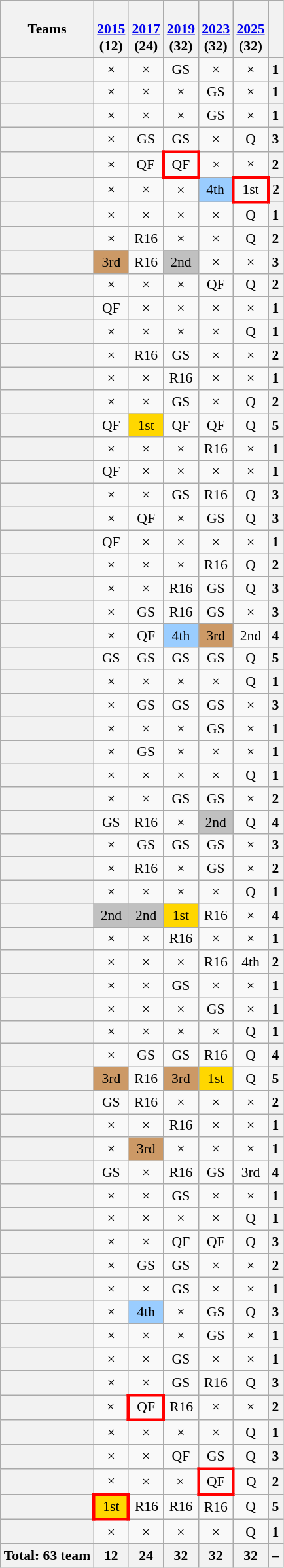<table class="wikitable plainrowheaders" style="text-align:center; font-size:90%;">
<tr>
<th scope="col">Teams</th>
<th scope="col"><br><a href='#'>2015</a><br>(12)</th>
<th scope="col"><br><a href='#'>2017</a><br>(24)</th>
<th scope="col"><br><a href='#'>2019</a><br>(32)</th>
<th scope="col"><br><a href='#'>2023</a><br>(32)</th>
<th scope="col"><br><a href='#'>2025</a><br>(32)</th>
<th scope="col"></th>
</tr>
<tr>
<th scope="row"></th>
<td>×</td>
<td>×</td>
<td>GS</td>
<td>×</td>
<td>×</td>
<th>1</th>
</tr>
<tr>
<th scope="row"></th>
<td>×</td>
<td>×</td>
<td>×</td>
<td>GS</td>
<td>×</td>
<th>1</th>
</tr>
<tr>
<th scope="row"></th>
<td>×</td>
<td>×</td>
<td>×</td>
<td>GS</td>
<td>×</td>
<th>1</th>
</tr>
<tr>
<th scope="row"></th>
<td>×</td>
<td>GS</td>
<td>GS</td>
<td>×</td>
<td>Q</td>
<th>3</th>
</tr>
<tr>
<th scope="row"></th>
<td>×</td>
<td>QF</td>
<td style="border: 3px solid red">QF</td>
<td>×</td>
<td>×</td>
<th>2</th>
</tr>
<tr>
<th scope="row"></th>
<td>×</td>
<td>×</td>
<td>×</td>
<td bgcolor=9acdff>4th</td>
<td style="border: 3px solid red">1st</td>
<th>2</th>
</tr>
<tr>
<th scope="row"></th>
<td>×</td>
<td>×</td>
<td>×</td>
<td>×</td>
<td>Q</td>
<th>1</th>
</tr>
<tr>
<th scope="row"></th>
<td>×</td>
<td>R16</td>
<td>×</td>
<td>×</td>
<td>Q</td>
<th>2</th>
</tr>
<tr>
<th scope="row"></th>
<td bgcolor=#cc9966>3rd</td>
<td>R16</td>
<td bgcolor=silver>2nd</td>
<td>×</td>
<td>×</td>
<th>3</th>
</tr>
<tr>
<th scope="row"></th>
<td>×</td>
<td>×</td>
<td>×</td>
<td>QF</td>
<td>Q</td>
<th>2</th>
</tr>
<tr>
<th scope="row"></th>
<td>QF</td>
<td>×</td>
<td>×</td>
<td>×</td>
<td>×</td>
<th>1</th>
</tr>
<tr>
<th scope="row"></th>
<td>×</td>
<td>×</td>
<td>×</td>
<td>×</td>
<td>Q</td>
<th>1</th>
</tr>
<tr>
<th scope="row"></th>
<td>×</td>
<td>R16</td>
<td>GS</td>
<td>×</td>
<td>×</td>
<th>2</th>
</tr>
<tr>
<th scope="row"></th>
<td>×</td>
<td>×</td>
<td>R16</td>
<td>×</td>
<td>×</td>
<th>1</th>
</tr>
<tr>
<th scope="row"></th>
<td>×</td>
<td>×</td>
<td>GS</td>
<td>×</td>
<td>Q</td>
<th>2</th>
</tr>
<tr>
<th scope="row"></th>
<td>QF</td>
<td bgcolor=gold>1st</td>
<td>QF</td>
<td>QF</td>
<td>Q</td>
<th>5</th>
</tr>
<tr>
<th scope="row"></th>
<td>×</td>
<td>×</td>
<td>×</td>
<td>R16</td>
<td>×</td>
<th>1</th>
</tr>
<tr>
<th scope="row"></th>
<td>QF</td>
<td>×</td>
<td>×</td>
<td>×</td>
<td>×</td>
<th>1</th>
</tr>
<tr>
<th scope="row"></th>
<td>×</td>
<td>×</td>
<td>GS</td>
<td>R16</td>
<td>Q</td>
<th>3</th>
</tr>
<tr>
<th scope="row"></th>
<td>×</td>
<td>QF</td>
<td>×</td>
<td>GS</td>
<td>Q</td>
<th>3</th>
</tr>
<tr>
<th scope="row"></th>
<td>QF</td>
<td>×</td>
<td>×</td>
<td>×</td>
<td>×</td>
<th>1</th>
</tr>
<tr>
<th scope="row"></th>
<td>×</td>
<td>×</td>
<td>×</td>
<td>R16</td>
<td>Q</td>
<th>2</th>
</tr>
<tr>
<th scope="row"></th>
<td>×</td>
<td>×</td>
<td>R16</td>
<td>GS</td>
<td>Q</td>
<th>3</th>
</tr>
<tr>
<th scope="row"></th>
<td>×</td>
<td>GS</td>
<td>R16</td>
<td>GS</td>
<td>×</td>
<th>3</th>
</tr>
<tr>
<th scope="row"></th>
<td>×</td>
<td>QF</td>
<td bgcolor=9acdff>4th</td>
<td bgcolor=#cc9966>3rd</td>
<td>2nd</td>
<th>4</th>
</tr>
<tr>
<th scope="row"></th>
<td>GS</td>
<td>GS</td>
<td>GS</td>
<td>GS</td>
<td>Q</td>
<th>5</th>
</tr>
<tr>
<th scope="row"></th>
<td>×</td>
<td>×</td>
<td>×</td>
<td>×</td>
<td>Q</td>
<th>1</th>
</tr>
<tr>
<th scope="row"></th>
<td>×</td>
<td>GS</td>
<td>GS</td>
<td>GS</td>
<td>×</td>
<th>3</th>
</tr>
<tr>
<th scope="row"></th>
<td>×</td>
<td>×</td>
<td>×</td>
<td>GS</td>
<td>×</td>
<th>1</th>
</tr>
<tr>
<th scope="row"></th>
<td>×</td>
<td>GS</td>
<td>×</td>
<td>×</td>
<td>×</td>
<th>1</th>
</tr>
<tr>
<th scope="row"></th>
<td>×</td>
<td>×</td>
<td>×</td>
<td>×</td>
<td>Q</td>
<th>1</th>
</tr>
<tr>
<th scope="row"></th>
<td>×</td>
<td>×</td>
<td>GS</td>
<td>GS</td>
<td>×</td>
<th>2</th>
</tr>
<tr>
<th scope="row"></th>
<td>GS</td>
<td>R16</td>
<td>×</td>
<td bgcolor=silver>2nd</td>
<td>Q</td>
<th>4</th>
</tr>
<tr>
<th scope="row"></th>
<td>×</td>
<td>GS</td>
<td>GS</td>
<td>GS</td>
<td>×</td>
<th>3</th>
</tr>
<tr>
<th scope="row"></th>
<td>×</td>
<td>R16</td>
<td>×</td>
<td>GS</td>
<td>×</td>
<th>2</th>
</tr>
<tr>
<th scope="row"></th>
<td>×</td>
<td>×</td>
<td>×</td>
<td>×</td>
<td>Q</td>
<th>1</th>
</tr>
<tr>
<th scope="row"></th>
<td bgcolor=silver>2nd</td>
<td bgcolor=silver>2nd</td>
<td bgcolor=gold>1st</td>
<td>R16</td>
<td>×</td>
<th>4</th>
</tr>
<tr>
<th scope="row"></th>
<td>×</td>
<td>×</td>
<td>R16</td>
<td>×</td>
<td>×</td>
<th>1</th>
</tr>
<tr>
<th scope="row"></th>
<td>×</td>
<td>×</td>
<td>×</td>
<td>R16</td>
<td>4th</td>
<th>2</th>
</tr>
<tr>
<th scope="row"></th>
<td>×</td>
<td>×</td>
<td>GS</td>
<td>×</td>
<td>×</td>
<th>1</th>
</tr>
<tr>
<th scope="row"></th>
<td>×</td>
<td>×</td>
<td>×</td>
<td>GS</td>
<td>×</td>
<th>1</th>
</tr>
<tr>
<th scope="row"></th>
<td>×</td>
<td>×</td>
<td>×</td>
<td>×</td>
<td>Q</td>
<th>1</th>
</tr>
<tr>
<th scope="row"></th>
<td>×</td>
<td>GS</td>
<td>GS</td>
<td>R16</td>
<td>Q</td>
<th>4</th>
</tr>
<tr>
<th scope="row"></th>
<td bgcolor=#cc9966>3rd</td>
<td>R16</td>
<td bgcolor=#cc9966>3rd</td>
<td bgcolor=gold>1st</td>
<td>Q</td>
<th>5</th>
</tr>
<tr>
<th scope="row"></th>
<td>GS</td>
<td>R16</td>
<td>×</td>
<td>×</td>
<td>×</td>
<th>2</th>
</tr>
<tr>
<th scope="row"></th>
<td>×</td>
<td>×</td>
<td>R16</td>
<td>×</td>
<td>×</td>
<th>1</th>
</tr>
<tr>
<th scope="row"></th>
<td>×</td>
<td bgcolor=#cc9966>3rd</td>
<td>×</td>
<td>×</td>
<td>×</td>
<th>1</th>
</tr>
<tr>
<th scope="row"></th>
<td>GS</td>
<td>×</td>
<td>R16</td>
<td>GS</td>
<td>3rd</td>
<th>4</th>
</tr>
<tr>
<th scope="row"></th>
<td>×</td>
<td>×</td>
<td>GS</td>
<td>×</td>
<td>×</td>
<th>1</th>
</tr>
<tr>
<th scope="row"></th>
<td>×</td>
<td>×</td>
<td>×</td>
<td>×</td>
<td>Q</td>
<th>1</th>
</tr>
<tr>
<th scope="row"></th>
<td>×</td>
<td>×</td>
<td>QF</td>
<td>QF</td>
<td>Q</td>
<th>3</th>
</tr>
<tr>
<th scope="row"></th>
<td>×</td>
<td>GS</td>
<td>GS</td>
<td>×</td>
<td>×</td>
<th>2</th>
</tr>
<tr>
<th scope="row"></th>
<td>×</td>
<td>×</td>
<td>GS</td>
<td>×</td>
<td>×</td>
<th>1</th>
</tr>
<tr>
<th scope="row"></th>
<td>×</td>
<td bgcolor=9acdff>4th</td>
<td>×</td>
<td>GS</td>
<td>Q</td>
<th>3</th>
</tr>
<tr>
<th scope="row"></th>
<td>×</td>
<td>×</td>
<td>×</td>
<td>GS</td>
<td>×</td>
<th>1</th>
</tr>
<tr>
<th scope="row"></th>
<td>×</td>
<td>×</td>
<td>GS</td>
<td>×</td>
<td>×</td>
<th>1</th>
</tr>
<tr>
<th scope="row"></th>
<td>×</td>
<td>×</td>
<td>GS</td>
<td>R16</td>
<td>Q</td>
<th>3</th>
</tr>
<tr>
<th scope="row"></th>
<td>×</td>
<td style="border: 3px solid red">QF</td>
<td>R16</td>
<td>×</td>
<td>×</td>
<th>2</th>
</tr>
<tr>
<th scope="row"></th>
<td>×</td>
<td>×</td>
<td>×</td>
<td>×</td>
<td>Q</td>
<th>1</th>
</tr>
<tr>
<th scope="row"></th>
<td>×</td>
<td>×</td>
<td>QF</td>
<td>GS</td>
<td>Q</td>
<th>3</th>
</tr>
<tr>
<th scope="row"></th>
<td>×</td>
<td>×</td>
<td>×</td>
<td style="border: 3px solid red">QF</td>
<td>Q</td>
<th>2</th>
</tr>
<tr>
<th scope="row"></th>
<td style="border: 3px solid red" bgcolor=gold>1st</td>
<td>R16</td>
<td>R16</td>
<td>R16</td>
<td>Q</td>
<th>5</th>
</tr>
<tr>
<th scope="row"></th>
<td>×</td>
<td>×</td>
<td>×</td>
<td>×</td>
<td>Q</td>
<th>1</th>
</tr>
<tr>
<th>Total: 63 team</th>
<th>12</th>
<th>24</th>
<th>32</th>
<th>32</th>
<th>32</th>
<th>–</th>
</tr>
</table>
